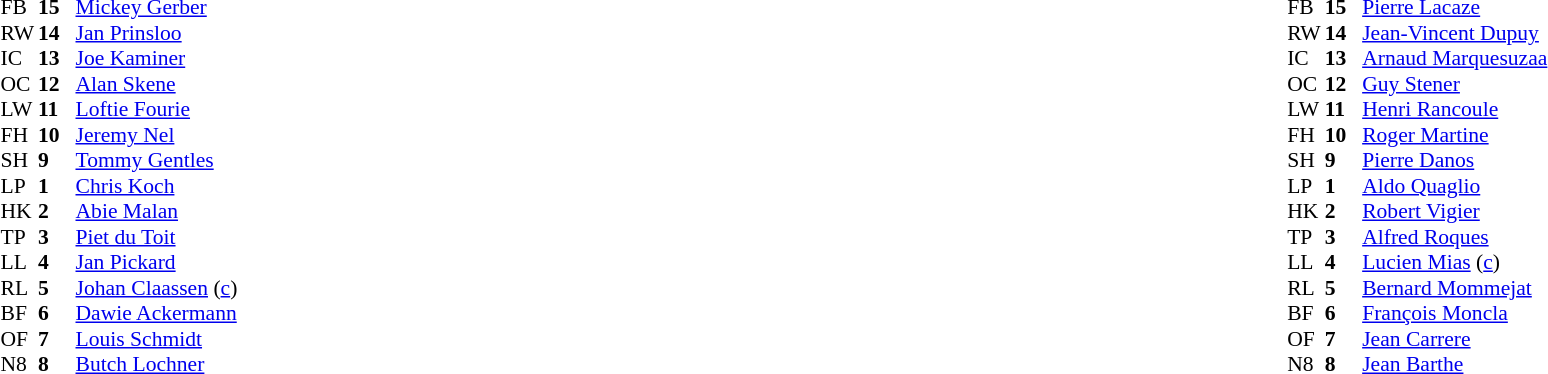<table width="100%">
<tr>
<td valign="top" width="50%"><br><table style="font-size: 90%" cellspacing="0" cellpadding="0">
<tr>
<th width="25"></th>
<th width="25"></th>
</tr>
<tr>
<td>FB</td>
<td><strong>15</strong></td>
<td><a href='#'>Mickey Gerber</a></td>
</tr>
<tr>
<td>RW</td>
<td><strong>14</strong></td>
<td><a href='#'>Jan Prinsloo</a></td>
</tr>
<tr>
<td>IC</td>
<td><strong>13</strong></td>
<td><a href='#'>Joe Kaminer</a></td>
</tr>
<tr>
<td>OC</td>
<td><strong>12</strong></td>
<td><a href='#'>Alan Skene</a></td>
</tr>
<tr>
<td>LW</td>
<td><strong>11</strong></td>
<td><a href='#'>Loftie Fourie</a></td>
</tr>
<tr>
<td>FH</td>
<td><strong>10</strong></td>
<td><a href='#'>Jeremy Nel</a></td>
</tr>
<tr>
<td>SH</td>
<td><strong>9</strong></td>
<td><a href='#'>Tommy Gentles</a></td>
</tr>
<tr>
<td>LP</td>
<td><strong>1</strong></td>
<td><a href='#'>Chris Koch</a></td>
</tr>
<tr>
<td>HK</td>
<td><strong>2</strong></td>
<td><a href='#'>Abie Malan</a></td>
</tr>
<tr>
<td>TP</td>
<td><strong>3</strong></td>
<td><a href='#'>Piet du Toit</a></td>
</tr>
<tr>
<td>LL</td>
<td><strong>4</strong></td>
<td><a href='#'>Jan Pickard</a></td>
</tr>
<tr>
<td>RL</td>
<td><strong>5</strong></td>
<td><a href='#'>Johan Claassen</a> (<a href='#'>c</a>)</td>
</tr>
<tr>
<td>BF</td>
<td><strong>6</strong></td>
<td><a href='#'>Dawie Ackermann</a></td>
</tr>
<tr>
<td>OF</td>
<td><strong>7</strong></td>
<td><a href='#'>Louis Schmidt</a></td>
</tr>
<tr>
<td>N8</td>
<td><strong>8</strong></td>
<td><a href='#'>Butch Lochner</a></td>
</tr>
<tr>
</tr>
</table>
</td>
<td valign="top" width="50%"><br><table style="font-size: 90%" cellspacing="0" cellpadding="0"  align="center">
<tr>
<th width="25"></th>
<th width="25"></th>
</tr>
<tr>
<td>FB</td>
<td><strong>15</strong></td>
<td><a href='#'>Pierre Lacaze</a></td>
</tr>
<tr>
<td>RW</td>
<td><strong>14</strong></td>
<td><a href='#'>Jean-Vincent Dupuy</a></td>
</tr>
<tr>
<td>IC</td>
<td><strong>13</strong></td>
<td><a href='#'>Arnaud Marquesuzaa</a></td>
</tr>
<tr>
<td>OC</td>
<td><strong>12</strong></td>
<td><a href='#'>Guy Stener</a></td>
</tr>
<tr>
<td>LW</td>
<td><strong>11</strong></td>
<td><a href='#'>Henri Rancoule</a></td>
</tr>
<tr>
<td>FH</td>
<td><strong>10</strong></td>
<td><a href='#'>Roger Martine</a></td>
</tr>
<tr>
<td>SH</td>
<td><strong>9</strong></td>
<td><a href='#'>Pierre Danos</a></td>
</tr>
<tr>
<td>LP</td>
<td><strong>1</strong></td>
<td><a href='#'>Aldo Quaglio</a></td>
</tr>
<tr>
<td>HK</td>
<td><strong>2</strong></td>
<td><a href='#'>Robert Vigier</a></td>
</tr>
<tr>
<td>TP</td>
<td><strong>3</strong></td>
<td><a href='#'>Alfred Roques</a></td>
</tr>
<tr>
<td>LL</td>
<td><strong>4</strong></td>
<td><a href='#'>Lucien Mias</a> (<a href='#'>c</a>)</td>
</tr>
<tr>
<td>RL</td>
<td><strong>5</strong></td>
<td><a href='#'>Bernard Mommejat</a></td>
</tr>
<tr>
<td>BF</td>
<td><strong>6</strong></td>
<td><a href='#'>François Moncla</a></td>
</tr>
<tr>
<td>OF</td>
<td><strong>7</strong></td>
<td><a href='#'>Jean Carrere</a></td>
</tr>
<tr>
<td>N8</td>
<td><strong>8</strong></td>
<td><a href='#'>Jean Barthe</a></td>
</tr>
<tr>
</tr>
</table>
</td>
</tr>
</table>
